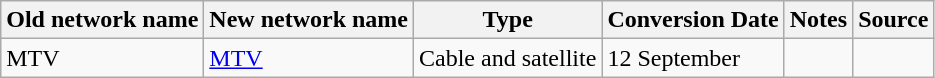<table class="wikitable">
<tr>
<th>Old network name</th>
<th>New network name</th>
<th>Type</th>
<th>Conversion Date</th>
<th>Notes</th>
<th>Source</th>
</tr>
<tr>
<td>MTV</td>
<td><a href='#'>MTV</a></td>
<td>Cable and satellite</td>
<td>12 September</td>
<td></td>
<td></td>
</tr>
</table>
